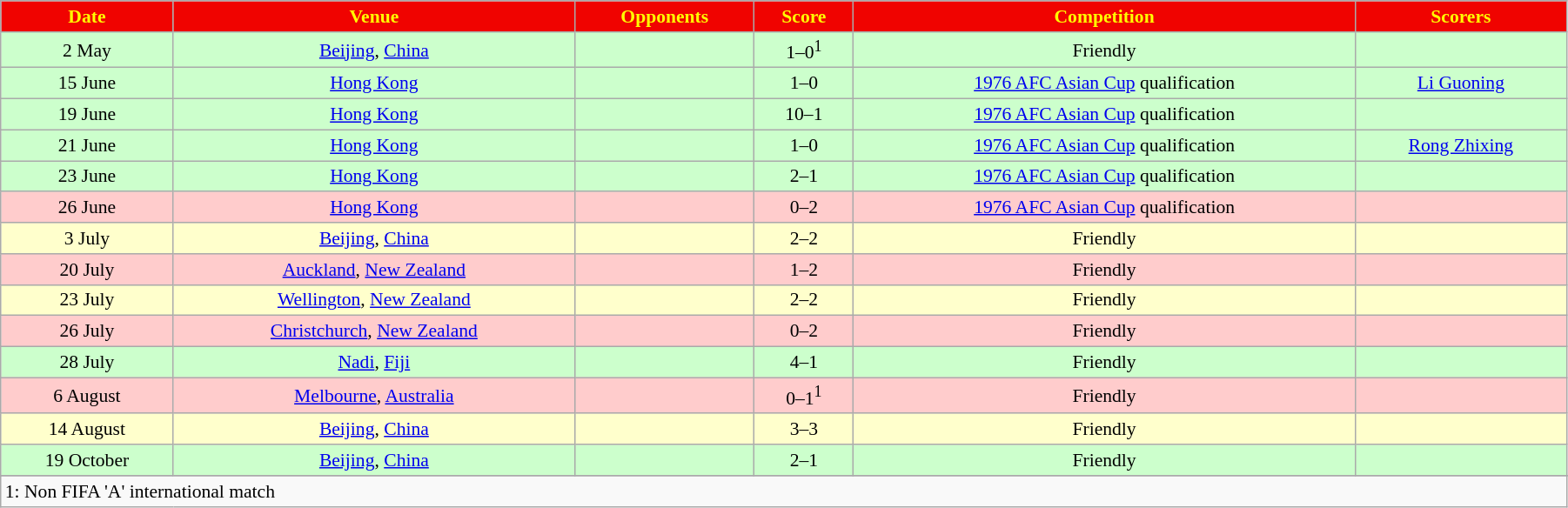<table width=95% class="wikitable" style="text-align: center; font-size: 90%">
<tr bgcolor=#F00300 style="color:yellow">
<td><strong>Date</strong></td>
<td><strong>Venue</strong></td>
<td><strong>Opponents</strong></td>
<td><strong>Score</strong></td>
<td><strong>Competition</strong></td>
<td><strong>Scorers</strong></td>
</tr>
<tr bgcolor=#CCFFCC>
<td>2 May</td>
<td><a href='#'>Beijing</a>, <a href='#'>China</a></td>
<td></td>
<td>1–0<sup>1</sup></td>
<td>Friendly</td>
<td></td>
</tr>
<tr bgcolor=#CCFFCC>
<td>15 June</td>
<td><a href='#'>Hong Kong</a></td>
<td></td>
<td>1–0</td>
<td><a href='#'>1976 AFC Asian Cup</a> qualification</td>
<td><a href='#'>Li Guoning</a></td>
</tr>
<tr bgcolor=#CCFFCC>
<td>19 June</td>
<td><a href='#'>Hong Kong</a></td>
<td></td>
<td>10–1</td>
<td><a href='#'>1976 AFC Asian Cup</a> qualification</td>
<td></td>
</tr>
<tr bgcolor=#CCFFCC>
<td>21 June</td>
<td><a href='#'>Hong Kong</a></td>
<td></td>
<td>1–0</td>
<td><a href='#'>1976 AFC Asian Cup</a> qualification</td>
<td><a href='#'>Rong Zhixing</a></td>
</tr>
<tr bgcolor=#CCFFCC>
<td>23 June</td>
<td><a href='#'>Hong Kong</a></td>
<td></td>
<td>2–1</td>
<td><a href='#'>1976 AFC Asian Cup</a> qualification</td>
<td></td>
</tr>
<tr bgcolor=#FFCCCC>
<td>26 June</td>
<td><a href='#'>Hong Kong</a></td>
<td></td>
<td>0–2</td>
<td><a href='#'>1976 AFC Asian Cup</a> qualification</td>
<td></td>
</tr>
<tr bgcolor=#FFFFCC>
<td>3 July</td>
<td><a href='#'>Beijing</a>, <a href='#'>China</a></td>
<td></td>
<td>2–2</td>
<td>Friendly</td>
<td></td>
</tr>
<tr bgcolor=#FFCCCC>
<td>20 July</td>
<td><a href='#'>Auckland</a>, <a href='#'>New Zealand</a></td>
<td></td>
<td>1–2</td>
<td>Friendly</td>
<td></td>
</tr>
<tr bgcolor=#FFFFCC>
<td>23 July</td>
<td><a href='#'>Wellington</a>, <a href='#'>New Zealand</a></td>
<td></td>
<td>2–2</td>
<td>Friendly</td>
<td></td>
</tr>
<tr bgcolor=#FFCCCC>
<td>26 July</td>
<td><a href='#'>Christchurch</a>, <a href='#'>New Zealand</a></td>
<td></td>
<td>0–2</td>
<td>Friendly</td>
<td></td>
</tr>
<tr bgcolor=#CCFFCC>
<td>28 July</td>
<td><a href='#'>Nadi</a>, <a href='#'>Fiji</a></td>
<td></td>
<td>4–1</td>
<td>Friendly</td>
<td></td>
</tr>
<tr bgcolor=#FFCCCC>
<td>6 August</td>
<td><a href='#'>Melbourne</a>, <a href='#'>Australia</a></td>
<td></td>
<td>0–1<sup>1</sup></td>
<td>Friendly</td>
<td></td>
</tr>
<tr bgcolor=#FFFFCC>
<td>14 August</td>
<td><a href='#'>Beijing</a>, <a href='#'>China</a></td>
<td></td>
<td>3–3</td>
<td>Friendly</td>
<td></td>
</tr>
<tr bgcolor=#CCFFCC>
<td>19 October</td>
<td><a href='#'>Beijing</a>, <a href='#'>China</a></td>
<td></td>
<td>2–1</td>
<td>Friendly</td>
<td></td>
</tr>
<tr>
</tr>
<tr>
<td colspan=6 align=left>1: Non FIFA 'A' international match</td>
</tr>
</table>
